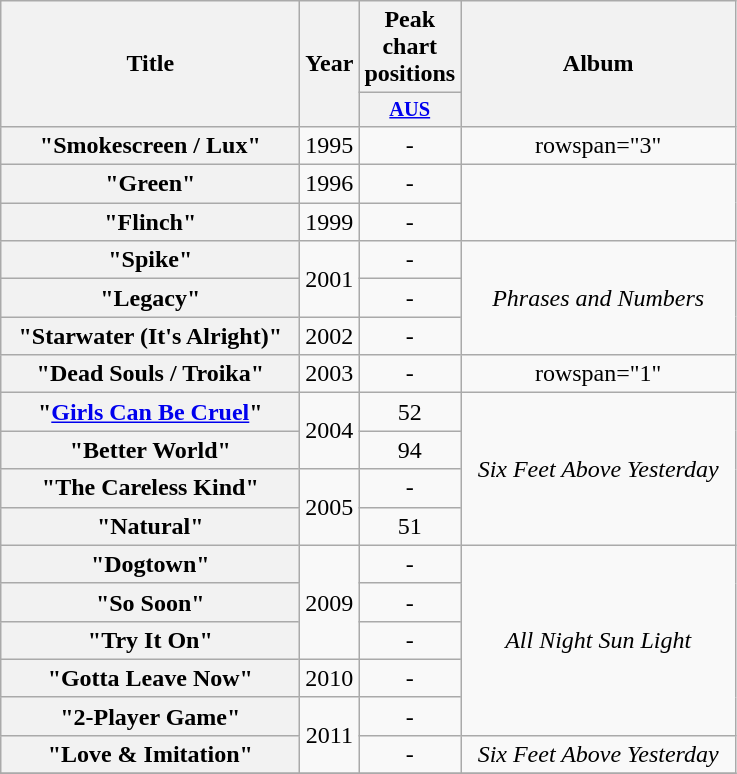<table class="wikitable mw-collapsible plainrowheaders" style="text-align:center;">
<tr>
<th rowspan=2 style="width:12em;">Title</th>
<th scope="col" rowspan="2" style="width:1em;">Year</th>
<th colspan=1>Peak chart positions</th>
<th scope="col" rowspan="2" style="width:11em;">Album</th>
</tr>
<tr>
<th style="width:3em;font-size:85%"><a href='#'>AUS</a></th>
</tr>
<tr>
<th scope="row">"Smokescreen / Lux"</th>
<td rowspan="1">1995</td>
<td>-</td>
<td>rowspan="3" </td>
</tr>
<tr>
<th scope="row">"Green"</th>
<td rowspan="1">1996</td>
<td>-</td>
</tr>
<tr>
<th scope="row">"Flinch"</th>
<td rowspan="1">1999</td>
<td>-</td>
</tr>
<tr>
<th scope="row">"Spike"</th>
<td rowspan="2">2001</td>
<td>-</td>
<td rowspan="3"><em>Phrases and Numbers</em></td>
</tr>
<tr>
<th scope="row">"Legacy"</th>
<td>-</td>
</tr>
<tr>
<th scope="row">"Starwater (It's Alright)"</th>
<td rowspan="1">2002</td>
<td>-</td>
</tr>
<tr>
<th scope="row">"Dead Souls / Troika"</th>
<td rowspan="1">2003</td>
<td>-</td>
<td>rowspan="1" </td>
</tr>
<tr>
<th scope="row">"<a href='#'>Girls Can Be Cruel</a>"</th>
<td rowspan="2">2004</td>
<td>52</td>
<td rowspan="4"><em>Six Feet Above Yesterday</em></td>
</tr>
<tr>
<th scope="row">"Better World"</th>
<td>94</td>
</tr>
<tr>
<th scope="row">"The Careless Kind"</th>
<td rowspan="2">2005</td>
<td>-</td>
</tr>
<tr>
<th scope="row">"Natural"</th>
<td>51</td>
</tr>
<tr>
<th scope="row">"Dogtown"</th>
<td rowspan="3">2009</td>
<td>-</td>
<td rowspan="5"><em>All Night Sun Light</em></td>
</tr>
<tr>
<th scope="row">"So Soon"</th>
<td>-</td>
</tr>
<tr>
<th scope="row">"Try It On"</th>
<td>-</td>
</tr>
<tr>
<th scope="row">"Gotta Leave Now"</th>
<td rowspan="1">2010</td>
<td>-</td>
</tr>
<tr>
<th scope="row">"2-Player Game"</th>
<td rowspan="2">2011</td>
<td>-</td>
</tr>
<tr>
<th scope="row">"Love & Imitation"</th>
<td>-</td>
<td rowspan="1"><em>Six Feet Above Yesterday</em></td>
</tr>
<tr>
</tr>
</table>
